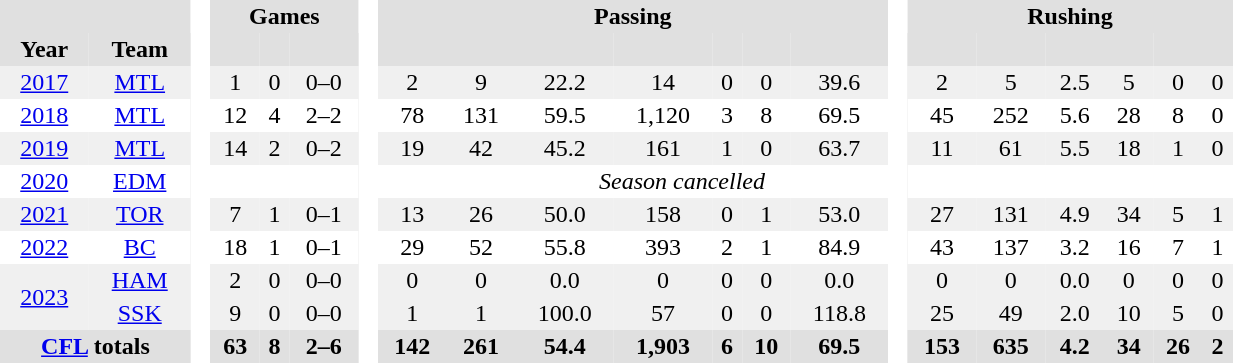<table BORDER="0" CELLPADDING="2" CELLSPACING="0" width="65%" style="text-align:center">
<tr bgcolor="#e0e0e0">
<th colspan="2"></th>
<th rowspan="99" bgcolor="#ffffff"> </th>
<th colspan="3">Games</th>
<th rowspan="99" bgcolor="#ffffff"> </th>
<th colspan="7">Passing</th>
<th rowspan="99" bgcolor="#ffffff"> </th>
<th colspan="6">Rushing</th>
</tr>
<tr bgcolor="#e0e0e0">
<th>Year</th>
<th>Team</th>
<th></th>
<th></th>
<th></th>
<th></th>
<th></th>
<th></th>
<th></th>
<th></th>
<th></th>
<th></th>
<th></th>
<th></th>
<th></th>
<th></th>
<th></th>
<th></th>
</tr>
<tr ALIGN="center" bgcolor="#f0f0f0">
<td><a href='#'>2017</a></td>
<td><a href='#'>MTL</a></td>
<td>1</td>
<td>0</td>
<td>0–0</td>
<td>2</td>
<td>9</td>
<td>22.2</td>
<td>14</td>
<td>0</td>
<td>0</td>
<td>39.6</td>
<td>2</td>
<td>5</td>
<td>2.5</td>
<td>5</td>
<td>0</td>
<td>0</td>
</tr>
<tr ALIGN="center">
<td><a href='#'>2018</a></td>
<td><a href='#'>MTL</a></td>
<td>12</td>
<td>4</td>
<td>2–2</td>
<td>78</td>
<td>131</td>
<td>59.5</td>
<td>1,120</td>
<td>3</td>
<td>8</td>
<td>69.5</td>
<td>45</td>
<td>252</td>
<td>5.6</td>
<td>28</td>
<td>8</td>
<td>0</td>
</tr>
<tr ALIGN="center" bgcolor="#f0f0f0">
<td><a href='#'>2019</a></td>
<td><a href='#'>MTL</a></td>
<td>14</td>
<td>2</td>
<td>0–2</td>
<td>19</td>
<td>42</td>
<td>45.2</td>
<td>161</td>
<td>1</td>
<td>0</td>
<td>63.7</td>
<td>11</td>
<td>61</td>
<td>5.5</td>
<td>18</td>
<td>1</td>
<td>0</td>
</tr>
<tr ALIGN="center">
<td><a href='#'>2020</a></td>
<td><a href='#'>EDM</a></td>
<td colspan="16"><em>Season cancelled</em></td>
</tr>
<tr ALIGN="center" bgcolor="#f0f0f0">
<td><a href='#'>2021</a></td>
<td><a href='#'>TOR</a></td>
<td>7</td>
<td>1</td>
<td>0–1</td>
<td>13</td>
<td>26</td>
<td>50.0</td>
<td>158</td>
<td>0</td>
<td>1</td>
<td>53.0</td>
<td>27</td>
<td>131</td>
<td>4.9</td>
<td>34</td>
<td>5</td>
<td>1</td>
</tr>
<tr ALIGN="center">
<td><a href='#'>2022</a></td>
<td><a href='#'>BC</a></td>
<td>18</td>
<td>1</td>
<td>0–1</td>
<td>29</td>
<td>52</td>
<td>55.8</td>
<td>393</td>
<td>2</td>
<td>1</td>
<td>84.9</td>
<td>43</td>
<td>137</td>
<td>3.2</td>
<td>16</td>
<td>7</td>
<td>1</td>
</tr>
<tr ALIGN="center" bgcolor="#f0f0f0">
<td rowspan="2" style="text-align: center;" valign="middle"><a href='#'>2023</a></td>
<td><a href='#'>HAM</a></td>
<td>2</td>
<td>0</td>
<td>0–0</td>
<td>0</td>
<td>0</td>
<td>0.0</td>
<td>0</td>
<td>0</td>
<td>0</td>
<td>0.0</td>
<td>0</td>
<td>0</td>
<td>0.0</td>
<td>0</td>
<td>0</td>
<td>0</td>
</tr>
<tr ALIGN="center" bgcolor="#f0f0f0">
<td><a href='#'>SSK</a></td>
<td>9</td>
<td>0</td>
<td>0–0</td>
<td>1</td>
<td>1</td>
<td>100.0</td>
<td>57</td>
<td>0</td>
<td>0</td>
<td>118.8</td>
<td>25</td>
<td>49</td>
<td>2.0</td>
<td>10</td>
<td>5</td>
<td>0</td>
</tr>
<tr bgcolor="#e0e0e0">
<th colspan="2"><a href='#'>CFL</a> totals</th>
<th>63</th>
<th>8</th>
<th>2–6</th>
<th>142</th>
<th>261</th>
<th>54.4</th>
<th>1,903</th>
<th>6</th>
<th>10</th>
<th>69.5</th>
<th>153</th>
<th>635</th>
<th>4.2</th>
<th>34</th>
<th>26</th>
<th>2</th>
</tr>
</table>
